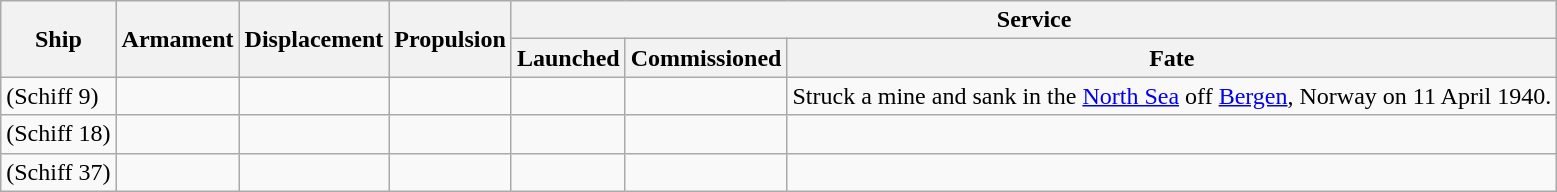<table class="wikitable">
<tr>
<th rowspan="2">Ship</th>
<th rowspan="2">Armament</th>
<th rowspan="2">Displacement</th>
<th rowspan="2">Propulsion</th>
<th colspan="3">Service</th>
</tr>
<tr>
<th>Launched</th>
<th>Commissioned</th>
<th>Fate</th>
</tr>
<tr>
<td> (Schiff 9)</td>
<td></td>
<td></td>
<td></td>
<td></td>
<td></td>
<td>Struck a mine and sank in the <a href='#'>North Sea</a> off <a href='#'>Bergen</a>, Norway on 11 April 1940.</td>
</tr>
<tr>
<td> (Schiff 18)</td>
<td></td>
<td></td>
<td></td>
<td></td>
<td></td>
<td></td>
</tr>
<tr>
<td> (Schiff 37)</td>
<td></td>
<td></td>
<td></td>
<td></td>
<td></td>
<td></td>
</tr>
</table>
